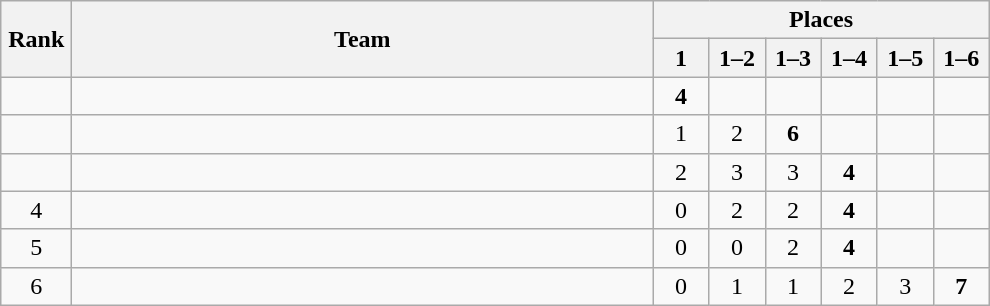<table class="wikitable" style="text-align:center">
<tr>
<th rowspan="2" width=40>Rank</th>
<th rowspan="2" width=380>Team</th>
<th colspan="7">Places</th>
</tr>
<tr>
<th width=30>1</th>
<th width=30>1–2</th>
<th width=30>1–3</th>
<th width=30>1–4</th>
<th width=30>1–5</th>
<th width=30>1–6</th>
</tr>
<tr>
<td></td>
<td align=left></td>
<td><strong>4</strong></td>
<td></td>
<td></td>
<td></td>
<td></td>
<td></td>
</tr>
<tr>
<td></td>
<td align=left></td>
<td>1</td>
<td>2</td>
<td><strong>6</strong></td>
<td></td>
<td></td>
<td></td>
</tr>
<tr>
<td></td>
<td align=left></td>
<td>2</td>
<td>3</td>
<td>3</td>
<td><strong>4</strong></td>
<td></td>
<td></td>
</tr>
<tr>
<td>4</td>
<td align=left></td>
<td>0</td>
<td>2</td>
<td>2</td>
<td><strong>4</strong></td>
<td></td>
<td></td>
</tr>
<tr>
<td>5</td>
<td align=left></td>
<td>0</td>
<td>0</td>
<td>2</td>
<td><strong>4</strong></td>
<td></td>
<td></td>
</tr>
<tr>
<td>6</td>
<td align=left></td>
<td>0</td>
<td>1</td>
<td>1</td>
<td>2</td>
<td>3</td>
<td><strong>7</strong></td>
</tr>
</table>
